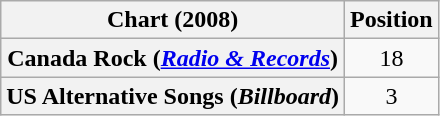<table class="wikitable sortable plainrowheaders" style="text-align:center">
<tr>
<th scope="col">Chart (2008)</th>
<th scope="col">Position</th>
</tr>
<tr>
<th scope="row">Canada Rock (<em><a href='#'>Radio & Records</a></em>)</th>
<td>18</td>
</tr>
<tr>
<th scope="row">US Alternative Songs (<em>Billboard</em>)</th>
<td>3</td>
</tr>
</table>
